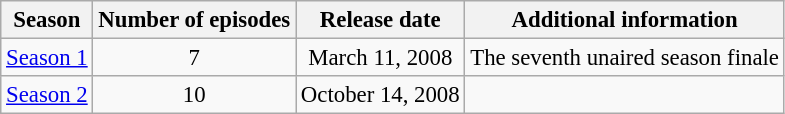<table class="wikitable" style="font-size: 95%;">
<tr>
<th>Season</th>
<th>Number of episodes</th>
<th>Release date</th>
<th>Additional information</th>
</tr>
<tr>
<td style="text-align: left; top"><a href='#'>Season 1</a></td>
<td style="text-align: center; top">7</td>
<td style="text-align: center; top">March 11, 2008</td>
<td style="text-align: center; top">The seventh unaired season finale</td>
</tr>
<tr>
<td style="text-align: left; top"><a href='#'>Season 2</a></td>
<td style="text-align: center; top">10</td>
<td style="text-align: center; top">October 14, 2008</td>
<td style="text-align: center; top"></td>
</tr>
</table>
